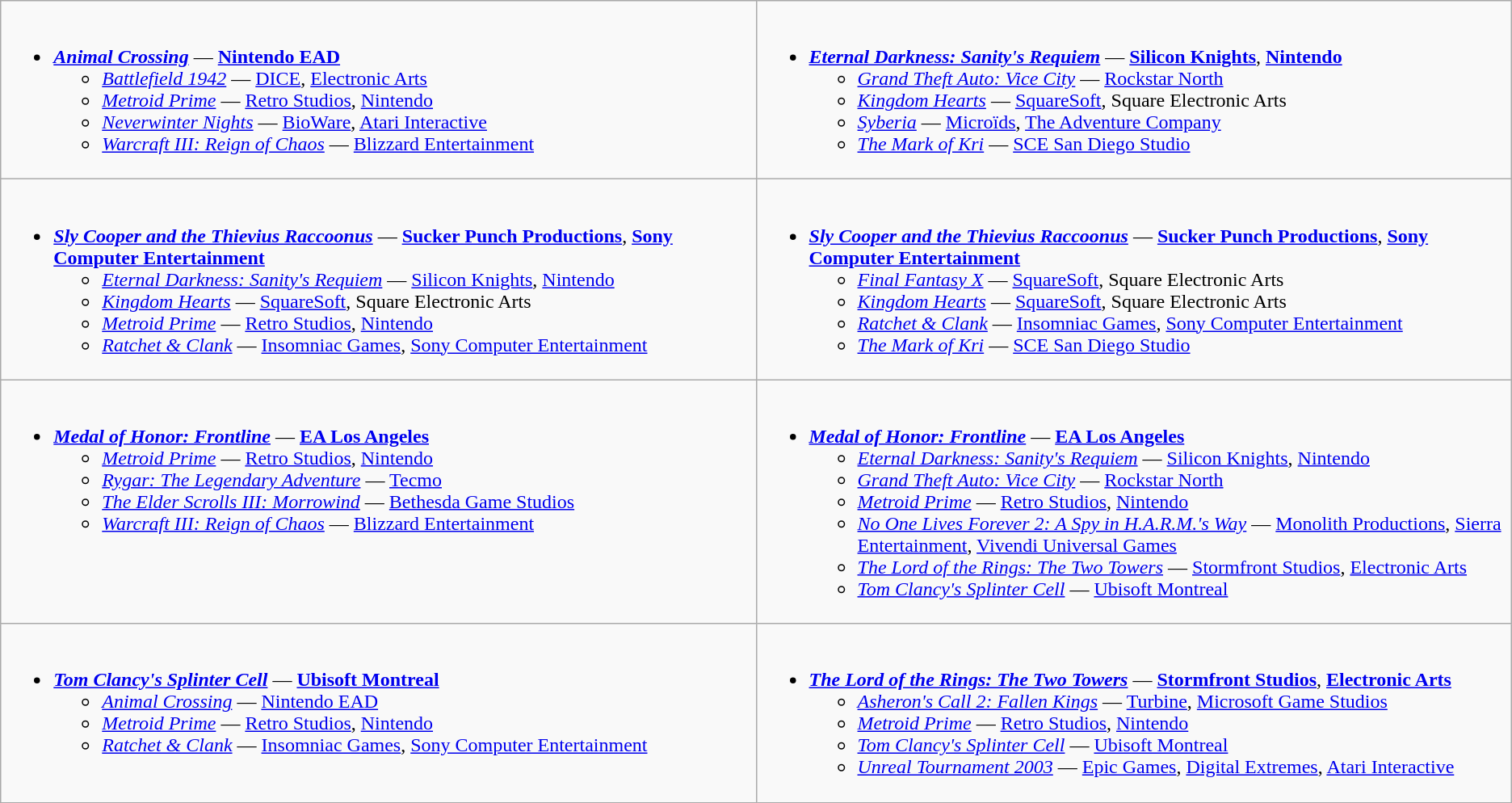<table class="wikitable">
<tr>
<td valign="top" width="50%"><br><ul><li><strong><em><a href='#'>Animal Crossing</a></em></strong> — <strong><a href='#'>Nintendo EAD</a></strong><ul><li><em><a href='#'>Battlefield 1942</a></em> — <a href='#'>DICE</a>, <a href='#'>Electronic Arts</a></li><li><em><a href='#'>Metroid Prime</a></em> — <a href='#'>Retro Studios</a>, <a href='#'>Nintendo</a></li><li><em><a href='#'>Neverwinter Nights</a></em> — <a href='#'>BioWare</a>, <a href='#'>Atari Interactive</a></li><li><em><a href='#'>Warcraft III: Reign of Chaos</a></em> — <a href='#'>Blizzard Entertainment</a></li></ul></li></ul></td>
<td valign="top" width="50%"><br><ul><li><strong><em><a href='#'>Eternal Darkness: Sanity's Requiem</a></em></strong> — <strong><a href='#'>Silicon Knights</a></strong>, <strong><a href='#'>Nintendo</a></strong><ul><li><em><a href='#'>Grand Theft Auto: Vice City</a></em> — <a href='#'>Rockstar North</a></li><li><em><a href='#'>Kingdom Hearts</a></em> — <a href='#'>SquareSoft</a>, Square Electronic Arts</li><li><em><a href='#'>Syberia</a></em> — <a href='#'>Microïds</a>, <a href='#'>The Adventure Company</a></li><li><em><a href='#'>The Mark of Kri</a></em> — <a href='#'>SCE San Diego Studio</a></li></ul></li></ul></td>
</tr>
<tr>
<td valign="top" width="50%"><br><ul><li><strong><em><a href='#'>Sly Cooper and the Thievius Raccoonus</a></em></strong> — <strong><a href='#'>Sucker Punch Productions</a></strong>, <strong><a href='#'>Sony Computer Entertainment</a></strong><ul><li><em><a href='#'>Eternal Darkness: Sanity's Requiem</a></em> — <a href='#'>Silicon Knights</a>, <a href='#'>Nintendo</a></li><li><em><a href='#'>Kingdom Hearts</a></em> — <a href='#'>SquareSoft</a>, Square Electronic Arts</li><li><em><a href='#'>Metroid Prime</a></em> — <a href='#'>Retro Studios</a>, <a href='#'>Nintendo</a></li><li><em><a href='#'>Ratchet & Clank</a></em> — <a href='#'>Insomniac Games</a>, <a href='#'>Sony Computer Entertainment</a></li></ul></li></ul></td>
<td valign="top" width="50%"><br><ul><li><strong><em><a href='#'>Sly Cooper and the Thievius Raccoonus</a></em></strong> — <strong><a href='#'>Sucker Punch Productions</a></strong>, <strong><a href='#'>Sony Computer Entertainment</a></strong><ul><li><em><a href='#'>Final Fantasy X</a></em> — <a href='#'>SquareSoft</a>, Square Electronic Arts</li><li><em><a href='#'>Kingdom Hearts</a></em> — <a href='#'>SquareSoft</a>, Square Electronic Arts</li><li><em><a href='#'>Ratchet & Clank</a></em> — <a href='#'>Insomniac Games</a>, <a href='#'>Sony Computer Entertainment</a></li><li><em><a href='#'>The Mark of Kri</a></em> — <a href='#'>SCE San Diego Studio</a></li></ul></li></ul></td>
</tr>
<tr>
<td valign="top" width="50%"><br><ul><li><strong><em><a href='#'>Medal of Honor: Frontline</a></em></strong> — <strong><a href='#'>EA Los Angeles</a></strong><ul><li><em><a href='#'>Metroid Prime</a></em> — <a href='#'>Retro Studios</a>, <a href='#'>Nintendo</a></li><li><em><a href='#'>Rygar: The Legendary Adventure</a></em> — <a href='#'>Tecmo</a></li><li><em><a href='#'>The Elder Scrolls III: Morrowind</a></em> — <a href='#'>Bethesda Game Studios</a></li><li><em><a href='#'>Warcraft III: Reign of Chaos</a></em> — <a href='#'>Blizzard Entertainment</a></li></ul></li></ul></td>
<td valign="top" width="50%"><br><ul><li><strong><em><a href='#'>Medal of Honor: Frontline</a></em></strong> — <strong><a href='#'>EA Los Angeles</a></strong><ul><li><em><a href='#'>Eternal Darkness: Sanity's Requiem</a></em> — <a href='#'>Silicon Knights</a>, <a href='#'>Nintendo</a></li><li><em><a href='#'>Grand Theft Auto: Vice City</a></em> — <a href='#'>Rockstar North</a></li><li><em><a href='#'>Metroid Prime</a></em> — <a href='#'>Retro Studios</a>, <a href='#'>Nintendo</a></li><li><em><a href='#'>No One Lives Forever 2: A Spy in H.A.R.M.'s Way</a></em> — <a href='#'>Monolith Productions</a>, <a href='#'>Sierra Entertainment</a>, <a href='#'>Vivendi Universal Games</a></li><li><em><a href='#'>The Lord of the Rings: The Two Towers</a></em> — <a href='#'>Stormfront Studios</a>, <a href='#'>Electronic Arts</a></li><li><em><a href='#'>Tom Clancy's Splinter Cell</a></em> — <a href='#'>Ubisoft Montreal</a></li></ul></li></ul></td>
</tr>
<tr>
<td valign="top" width="50%"><br><ul><li><strong><em><a href='#'>Tom Clancy's Splinter Cell</a></em></strong> — <strong><a href='#'>Ubisoft Montreal</a></strong><ul><li><em><a href='#'>Animal Crossing</a></em> — <a href='#'>Nintendo EAD</a></li><li><em><a href='#'>Metroid Prime</a></em> — <a href='#'>Retro Studios</a>, <a href='#'>Nintendo</a></li><li><em><a href='#'>Ratchet & Clank</a></em> — <a href='#'>Insomniac Games</a>, <a href='#'>Sony Computer Entertainment</a></li></ul></li></ul></td>
<td valign="top" width="50%"><br><ul><li><strong><em><a href='#'>The Lord of the Rings: The Two Towers</a></em></strong> — <strong><a href='#'>Stormfront Studios</a></strong>, <strong><a href='#'>Electronic Arts</a></strong><ul><li><em><a href='#'>Asheron's Call 2: Fallen Kings</a></em> — <a href='#'>Turbine</a>, <a href='#'>Microsoft Game Studios</a></li><li><em><a href='#'>Metroid Prime</a></em> — <a href='#'>Retro Studios</a>, <a href='#'>Nintendo</a></li><li><em><a href='#'>Tom Clancy's Splinter Cell</a></em> — <a href='#'>Ubisoft Montreal</a></li><li><em><a href='#'>Unreal Tournament 2003</a></em> — <a href='#'>Epic Games</a>, <a href='#'>Digital Extremes</a>, <a href='#'>Atari Interactive</a></li></ul></li></ul></td>
</tr>
</table>
